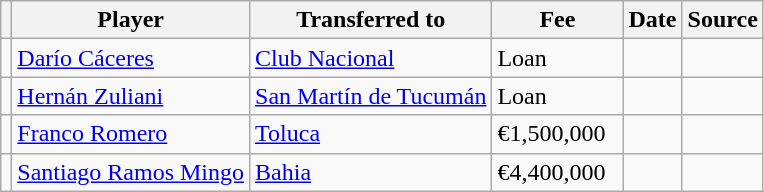<table class="wikitable plainrowheaders sortable">
<tr>
<th></th>
<th scope="col">Player</th>
<th>Transferred to</th>
<th style="width: 80px;">Fee</th>
<th scope="col">Date</th>
<th scope="col">Source</th>
</tr>
<tr>
<td align="center"></td>
<td> <a href='#'>Darío Cáceres</a></td>
<td> <a href='#'>Club Nacional</a></td>
<td>Loan</td>
<td></td>
<td></td>
</tr>
<tr>
<td align="center"></td>
<td> <a href='#'>Hernán Zuliani</a></td>
<td> <a href='#'>San Martín de Tucumán</a></td>
<td>Loan</td>
<td></td>
<td></td>
</tr>
<tr>
<td align="center"></td>
<td> <a href='#'>Franco Romero</a></td>
<td> <a href='#'>Toluca</a></td>
<td>€1,500,000</td>
<td></td>
<td></td>
</tr>
<tr>
<td align="center"></td>
<td> <a href='#'>Santiago Ramos Mingo</a></td>
<td> <a href='#'>Bahia</a></td>
<td>€4,400,000</td>
<td></td>
<td></td>
</tr>
</table>
